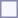<table style="border:1px solid #8888aa; background-color:#f7f8ff; padding:5px; font-size:95%; margin: 0px 12px 12px 0px;">
</table>
